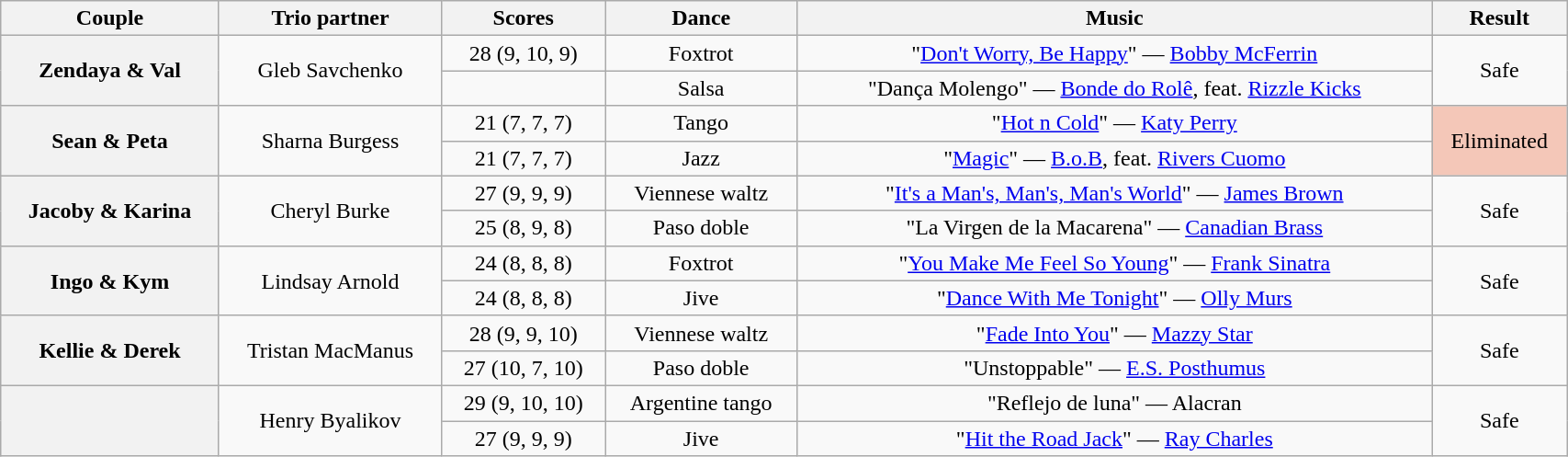<table class="wikitable sortable" style="text-align:center; width:90%">
<tr>
<th scope="col">Couple</th>
<th scope="col" class="unsortable">Trio partner</th>
<th scope="col">Scores</th>
<th scope="col" class="unsortable">Dance</th>
<th scope="col" class="unsortable">Music</th>
<th scope="col" class="unsortable">Result</th>
</tr>
<tr>
<th scope="row" rowspan=2>Zendaya & Val</th>
<td rowspan=2>Gleb Savchenko</td>
<td>28 (9, 10, 9)</td>
<td>Foxtrot</td>
<td>"<a href='#'>Don't Worry, Be Happy</a>" — <a href='#'>Bobby McFerrin</a></td>
<td rowspan=2>Safe</td>
</tr>
<tr>
<td></td>
<td>Salsa</td>
<td>"Dança Molengo" — <a href='#'>Bonde do Rolê</a>, feat. <a href='#'>Rizzle Kicks</a></td>
</tr>
<tr>
<th scope="row" rowspan=2>Sean & Peta</th>
<td rowspan=2>Sharna Burgess</td>
<td>21 (7, 7, 7)</td>
<td>Tango</td>
<td>"<a href='#'>Hot n Cold</a>" — <a href='#'>Katy Perry</a></td>
<td rowspan=2 bgcolor=f4c7b8>Eliminated</td>
</tr>
<tr>
<td>21 (7, 7, 7)</td>
<td>Jazz</td>
<td>"<a href='#'>Magic</a>" — <a href='#'>B.o.B</a>, feat. <a href='#'>Rivers Cuomo</a></td>
</tr>
<tr>
<th scope="row" rowspan=2>Jacoby & Karina</th>
<td rowspan=2>Cheryl Burke</td>
<td>27 (9, 9, 9)</td>
<td>Viennese waltz</td>
<td>"<a href='#'>It's a Man's, Man's, Man's World</a>" — <a href='#'>James Brown</a></td>
<td rowspan=2>Safe</td>
</tr>
<tr>
<td>25 (8, 9, 8)</td>
<td>Paso doble</td>
<td>"La Virgen de la Macarena" — <a href='#'>Canadian Brass</a></td>
</tr>
<tr>
<th scope="row" rowspan=2>Ingo & Kym</th>
<td rowspan=2>Lindsay Arnold</td>
<td>24 (8, 8, 8)</td>
<td>Foxtrot</td>
<td>"<a href='#'>You Make Me Feel So Young</a>" — <a href='#'>Frank Sinatra</a></td>
<td rowspan=2>Safe</td>
</tr>
<tr>
<td>24 (8, 8, 8)</td>
<td>Jive</td>
<td>"<a href='#'>Dance With Me Tonight</a>" — <a href='#'>Olly Murs</a></td>
</tr>
<tr>
<th scope="row" rowspan=2>Kellie & Derek</th>
<td rowspan=2>Tristan MacManus</td>
<td>28 (9, 9, 10)</td>
<td>Viennese waltz</td>
<td>"<a href='#'>Fade Into You</a>" — <a href='#'>Mazzy Star</a></td>
<td rowspan=2>Safe</td>
</tr>
<tr>
<td>27 (10, 7, 10)</td>
<td>Paso doble</td>
<td>"Unstoppable" — <a href='#'>E.S. Posthumus</a></td>
</tr>
<tr>
<th scope="row" rowspan=2></th>
<td rowspan=2>Henry Byalikov</td>
<td>29 (9, 10, 10)</td>
<td>Argentine tango</td>
<td>"Reflejo de luna" — Alacran</td>
<td rowspan=2>Safe</td>
</tr>
<tr>
<td>27 (9, 9, 9)</td>
<td>Jive</td>
<td>"<a href='#'>Hit the Road Jack</a>" — <a href='#'>Ray Charles</a></td>
</tr>
</table>
